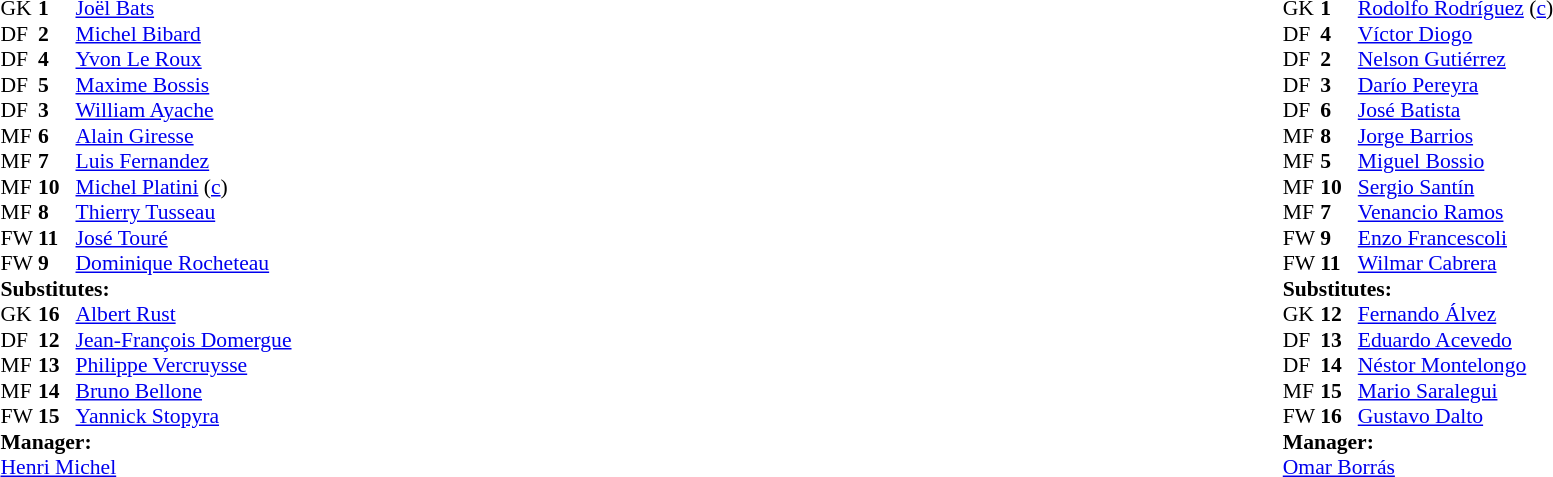<table width="100%">
<tr>
<td valign="top" width="40%"><br><table style="font-size:90%" cellspacing="0" cellpadding="0">
<tr>
<th width=25></th>
<th width=25></th>
</tr>
<tr>
<td>GK</td>
<td><strong>1</strong></td>
<td><a href='#'>Joël Bats</a></td>
</tr>
<tr>
<td>DF</td>
<td><strong>2</strong></td>
<td><a href='#'>Michel Bibard</a></td>
</tr>
<tr>
<td>DF</td>
<td><strong>4</strong></td>
<td><a href='#'>Yvon Le Roux</a></td>
</tr>
<tr>
<td>DF</td>
<td><strong>5</strong></td>
<td><a href='#'>Maxime Bossis</a></td>
</tr>
<tr>
<td>DF</td>
<td><strong>3</strong></td>
<td><a href='#'>William Ayache</a></td>
</tr>
<tr>
<td>MF</td>
<td><strong>6</strong></td>
<td><a href='#'>Alain Giresse</a></td>
</tr>
<tr>
<td>MF</td>
<td><strong>7</strong></td>
<td><a href='#'>Luis Fernandez</a></td>
</tr>
<tr>
<td>MF</td>
<td><strong>10</strong></td>
<td><a href='#'>Michel Platini</a> (<a href='#'>c</a>)</td>
</tr>
<tr>
<td>MF</td>
<td><strong>8</strong></td>
<td><a href='#'>Thierry Tusseau</a></td>
</tr>
<tr>
<td>FW</td>
<td><strong>11</strong></td>
<td><a href='#'>José Touré</a></td>
</tr>
<tr>
<td>FW</td>
<td><strong>9</strong></td>
<td><a href='#'>Dominique Rocheteau</a></td>
</tr>
<tr>
<td colspan=3><strong>Substitutes:</strong></td>
</tr>
<tr>
<td>GK</td>
<td><strong>16</strong></td>
<td><a href='#'>Albert Rust</a></td>
</tr>
<tr>
<td>DF</td>
<td><strong>12</strong></td>
<td><a href='#'>Jean-François Domergue</a></td>
</tr>
<tr>
<td>MF</td>
<td><strong>13</strong></td>
<td><a href='#'>Philippe Vercruysse</a></td>
</tr>
<tr>
<td>MF</td>
<td><strong>14</strong></td>
<td><a href='#'>Bruno Bellone</a></td>
</tr>
<tr>
<td>FW</td>
<td><strong>15</strong></td>
<td><a href='#'>Yannick Stopyra</a></td>
</tr>
<tr>
<td colspan=3><strong>Manager:</strong></td>
</tr>
<tr>
<td colspan=3><a href='#'>Henri Michel</a></td>
</tr>
</table>
</td>
<td valign="top"></td>
<td valign="top" width="50%"><br><table style="font-size:90%; margin:auto" cellspacing="0" cellpadding="0">
<tr>
<th width=25></th>
<th width=25></th>
</tr>
<tr>
<td>GK</td>
<td><strong>1</strong></td>
<td><a href='#'>Rodolfo Rodríguez</a> (<a href='#'>c</a>)</td>
</tr>
<tr>
<td>DF</td>
<td><strong>4</strong></td>
<td><a href='#'>Víctor Diogo</a></td>
<td></td>
</tr>
<tr>
<td>DF</td>
<td><strong>2</strong></td>
<td><a href='#'>Nelson Gutiérrez</a></td>
<td></td>
</tr>
<tr>
<td>DF</td>
<td><strong>3</strong></td>
<td><a href='#'>Darío Pereyra</a></td>
<td></td>
</tr>
<tr>
<td>DF</td>
<td><strong>6</strong></td>
<td><a href='#'>José Batista</a></td>
</tr>
<tr>
<td>MF</td>
<td><strong>8</strong></td>
<td><a href='#'>Jorge Barrios</a></td>
<td></td>
<td></td>
</tr>
<tr>
<td>MF</td>
<td><strong>5</strong></td>
<td><a href='#'>Miguel Bossio</a></td>
</tr>
<tr>
<td>MF</td>
<td><strong>10</strong></td>
<td><a href='#'>Sergio Santín</a></td>
</tr>
<tr>
<td>MF</td>
<td><strong>7</strong></td>
<td><a href='#'>Venancio Ramos</a></td>
</tr>
<tr>
<td>FW</td>
<td><strong>9</strong></td>
<td><a href='#'>Enzo Francescoli</a></td>
</tr>
<tr>
<td>FW</td>
<td><strong>11</strong></td>
<td><a href='#'>Wilmar Cabrera</a></td>
<td></td>
<td></td>
</tr>
<tr>
<td colspan=3><strong>Substitutes:</strong></td>
</tr>
<tr>
<td>GK</td>
<td><strong>12</strong></td>
<td><a href='#'>Fernando Álvez</a></td>
</tr>
<tr>
<td>DF</td>
<td><strong>13</strong></td>
<td><a href='#'>Eduardo Acevedo</a></td>
</tr>
<tr>
<td>DF</td>
<td><strong>14</strong></td>
<td><a href='#'>Néstor Montelongo</a></td>
</tr>
<tr>
<td>MF</td>
<td><strong>15</strong></td>
<td><a href='#'>Mario Saralegui</a></td>
<td></td>
<td></td>
</tr>
<tr>
<td>FW</td>
<td><strong>16</strong></td>
<td><a href='#'>Gustavo Dalto</a></td>
<td></td>
<td></td>
</tr>
<tr>
<td colspan=3><strong>Manager:</strong></td>
</tr>
<tr>
<td colspan=3><a href='#'>Omar Borrás</a></td>
</tr>
</table>
</td>
</tr>
</table>
